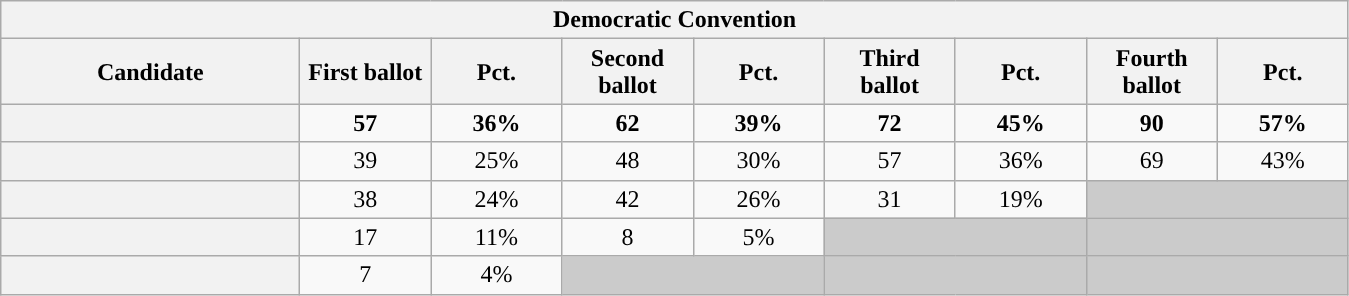<table class="wikitable sortable plainrowheaders">
<tr>
<th colspan="9" >Democratic Convention</th>
</tr>
<tr style="background:#eee; text-align:center;">
<th scope="col" style="width: 12em">Candidate</th>
<th scope="col"  style="width: 5em">First ballot</th>
<th scope="col"  style="width: 5em">Pct.</th>
<th scope="col"  style="width: 5em">Second ballot</th>
<th scope="col"  style="width: 5em">Pct.</th>
<th scope="col"  style="width: 5em">Third ballot</th>
<th scope="col"  style="width: 5em">Pct.</th>
<th scope="col"  style="width: 5em">Fourth ballot</th>
<th scope="col"  style="width: 5em">Pct.</th>
</tr>
<tr>
<th scope="row"><strong></strong></th>
<td style="text-align:center;"><strong>57</strong></td>
<td style="text-align:center;"><strong>36%</strong></td>
<td style="text-align:center;"><strong>62</strong></td>
<td style="text-align:center;"><strong>39%</strong></td>
<td style="text-align:center;"><strong>72</strong></td>
<td style="text-align:center;"><strong>45%</strong></td>
<td style="text-align:center;"><strong>90</strong></td>
<td style="text-align:center;"><strong>57%</strong></td>
</tr>
<tr>
<th scope="row"></th>
<td style="text-align:center;">39</td>
<td style="text-align:center;">25%</td>
<td style="text-align:center;">48</td>
<td style="text-align:center;">30%</td>
<td style="text-align:center;">57</td>
<td style="text-align:center;">36%</td>
<td style="text-align:center;">69</td>
<td style="text-align:center;">43%</td>
</tr>
<tr>
<th scope="row"></th>
<td style="text-align:center;">38</td>
<td style="text-align:center;">24%</td>
<td style="text-align:center;">42</td>
<td style="text-align:center;">26%</td>
<td style="text-align:center;">31</td>
<td style="text-align:center;">19%</td>
<td colspan=2 style="text-align:center; background:#cbcbcb"></td>
</tr>
<tr>
<th scope="row"></th>
<td style="text-align:center;">17</td>
<td style="text-align:center;">11%</td>
<td style="text-align:center;">8</td>
<td style="text-align:center;">5%</td>
<td colspan=2 style="text-align:center; background:#cbcbcb"></td>
<td colspan=2 style="text-align:center; background:#cbcbcb"></td>
</tr>
<tr>
<th scope="row"></th>
<td style="text-align:center;">7</td>
<td style="text-align:center;">4%</td>
<td colspan=2 style="text-align:center; background:#cbcbcb"></td>
<td colspan=2 style="text-align:center; background:#cbcbcb"></td>
<td colspan=2 style="text-align:center; background:#cbcbcb"></td>
</tr>
</table>
